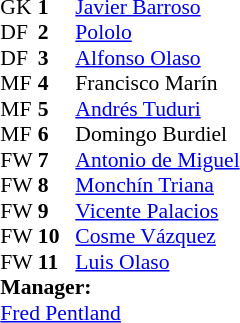<table style="font-size: 90%" cellspacing="0" cellpadding="0" align=center>
<tr>
<th width=25></th>
<th width=25></th>
</tr>
<tr>
<td>GK</td>
<td><strong>1</strong></td>
<td> <a href='#'>Javier Barroso</a></td>
</tr>
<tr>
<td>DF</td>
<td><strong>2</strong></td>
<td> <a href='#'>Pololo</a></td>
</tr>
<tr>
<td>DF</td>
<td><strong>3</strong></td>
<td> <a href='#'>Alfonso Olaso</a></td>
</tr>
<tr>
<td>MF</td>
<td><strong>4</strong></td>
<td> Francisco Marín</td>
</tr>
<tr>
<td>MF</td>
<td><strong>5</strong></td>
<td> <a href='#'>Andrés Tuduri</a></td>
</tr>
<tr>
<td>MF</td>
<td><strong>6</strong></td>
<td> Domingo Burdiel</td>
</tr>
<tr>
<td>FW</td>
<td><strong>7</strong></td>
<td> <a href='#'>Antonio de Miguel</a></td>
</tr>
<tr>
<td>FW</td>
<td><strong>8</strong></td>
<td> <a href='#'>Monchín Triana</a></td>
</tr>
<tr>
<td>FW</td>
<td><strong>9</strong></td>
<td> <a href='#'>Vicente Palacios</a></td>
</tr>
<tr>
<td>FW</td>
<td><strong>10</strong></td>
<td> <a href='#'>Cosme Vázquez</a></td>
</tr>
<tr>
<td>FW</td>
<td><strong>11</strong></td>
<td> <a href='#'>Luis Olaso</a></td>
</tr>
<tr>
<td colspan=3><strong>Manager:</strong></td>
</tr>
<tr>
<td colspan=4> <a href='#'>Fred Pentland</a></td>
</tr>
</table>
